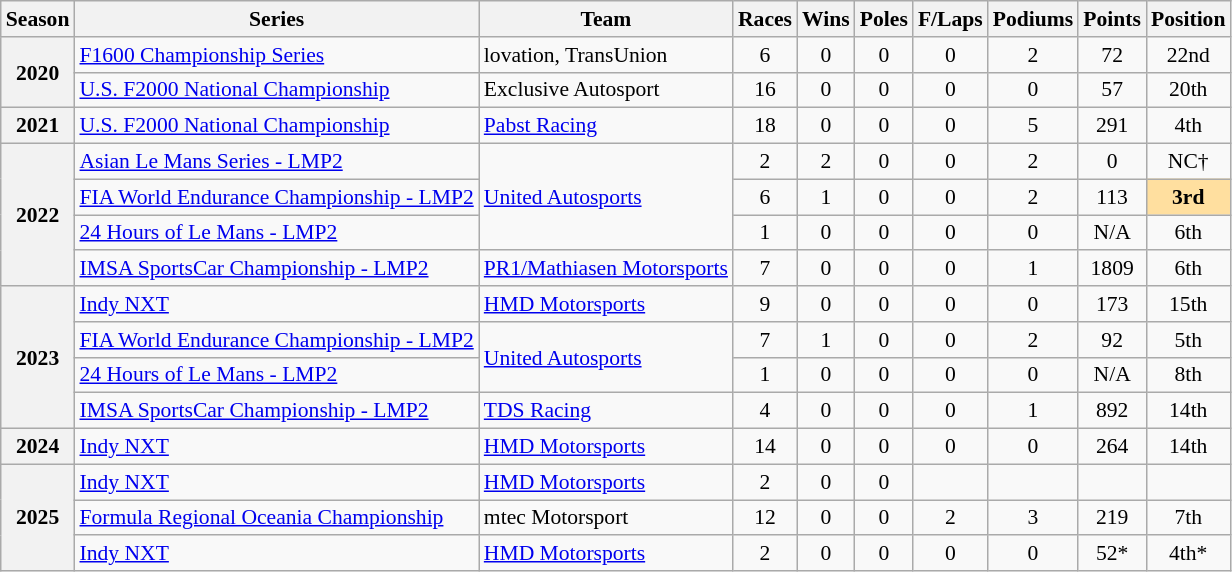<table class="wikitable" style="font-size: 90%; text-align:center">
<tr>
<th>Season</th>
<th>Series</th>
<th>Team</th>
<th>Races</th>
<th>Wins</th>
<th>Poles</th>
<th>F/Laps</th>
<th>Podiums</th>
<th>Points</th>
<th>Position</th>
</tr>
<tr>
<th rowspan=2>2020</th>
<td align=left><a href='#'>F1600 Championship Series</a></td>
<td align=left>lovation, TransUnion</td>
<td>6</td>
<td>0</td>
<td>0</td>
<td>0</td>
<td>2</td>
<td>72</td>
<td>22nd</td>
</tr>
<tr>
<td align=left><a href='#'>U.S. F2000 National Championship</a></td>
<td align=left>Exclusive Autosport</td>
<td>16</td>
<td>0</td>
<td>0</td>
<td>0</td>
<td>0</td>
<td>57</td>
<td>20th</td>
</tr>
<tr>
<th>2021</th>
<td align=left><a href='#'>U.S. F2000 National Championship</a></td>
<td align=left><a href='#'>Pabst Racing</a></td>
<td>18</td>
<td>0</td>
<td>0</td>
<td>0</td>
<td>5</td>
<td>291</td>
<td>4th</td>
</tr>
<tr>
<th rowspan="4">2022</th>
<td align=left><a href='#'>Asian Le Mans Series - LMP2</a></td>
<td rowspan="3" align="left"><a href='#'>United Autosports</a></td>
<td>2</td>
<td>2</td>
<td>0</td>
<td>0</td>
<td>2</td>
<td>0</td>
<td>NC†</td>
</tr>
<tr>
<td align=left><a href='#'>FIA World Endurance Championship - LMP2</a></td>
<td>6</td>
<td>1</td>
<td>0</td>
<td>0</td>
<td>2</td>
<td>113</td>
<td style="background:#FFDF9F;"><strong>3rd</strong></td>
</tr>
<tr>
<td align=left><a href='#'>24 Hours of Le Mans - LMP2</a></td>
<td>1</td>
<td>0</td>
<td>0</td>
<td>0</td>
<td>0</td>
<td>N/A</td>
<td>6th</td>
</tr>
<tr>
<td align=left><a href='#'>IMSA SportsCar Championship - LMP2</a></td>
<td align=left><a href='#'>PR1/Mathiasen Motorsports</a></td>
<td>7</td>
<td>0</td>
<td>0</td>
<td>0</td>
<td>1</td>
<td>1809</td>
<td>6th</td>
</tr>
<tr>
<th rowspan="4">2023</th>
<td align=left><a href='#'>Indy NXT</a></td>
<td align=left><a href='#'>HMD Motorsports</a></td>
<td>9</td>
<td>0</td>
<td>0</td>
<td>0</td>
<td>0</td>
<td>173</td>
<td>15th</td>
</tr>
<tr>
<td align=left><a href='#'>FIA World Endurance Championship - LMP2</a></td>
<td rowspan="2" align="left"><a href='#'>United Autosports</a></td>
<td>7</td>
<td>1</td>
<td>0</td>
<td>0</td>
<td>2</td>
<td>92</td>
<td>5th</td>
</tr>
<tr>
<td align=left><a href='#'>24 Hours of Le Mans - LMP2</a></td>
<td>1</td>
<td>0</td>
<td>0</td>
<td>0</td>
<td>0</td>
<td>N/A</td>
<td>8th</td>
</tr>
<tr>
<td align=left><a href='#'>IMSA SportsCar Championship - LMP2</a></td>
<td align=left><a href='#'>TDS Racing</a></td>
<td>4</td>
<td>0</td>
<td>0</td>
<td>0</td>
<td>1</td>
<td>892</td>
<td>14th</td>
</tr>
<tr>
<th>2024</th>
<td align=left><a href='#'>Indy NXT</a></td>
<td align=left><a href='#'>HMD Motorsports</a></td>
<td>14</td>
<td>0</td>
<td>0</td>
<td>0</td>
<td>0</td>
<td>264</td>
<td>14th</td>
</tr>
<tr>
<th rowspan="3">2025</th>
<td align=left><a href='#'>Indy NXT</a></td>
<td align=left><a href='#'>HMD Motorsports</a></td>
<td>2</td>
<td>0</td>
<td>0</td>
<td></td>
<td></td>
<td></td>
<td></td>
</tr>
<tr>
<td align=left><a href='#'>Formula Regional Oceania Championship</a></td>
<td align=left>mtec Motorsport</td>
<td>12</td>
<td>0</td>
<td>0</td>
<td>2</td>
<td>3</td>
<td>219</td>
<td>7th</td>
</tr>
<tr>
<td align=left><a href='#'>Indy NXT</a></td>
<td align=left><a href='#'>HMD Motorsports</a></td>
<td>2</td>
<td>0</td>
<td>0</td>
<td>0</td>
<td>0</td>
<td>52*</td>
<td>4th*</td>
</tr>
</table>
